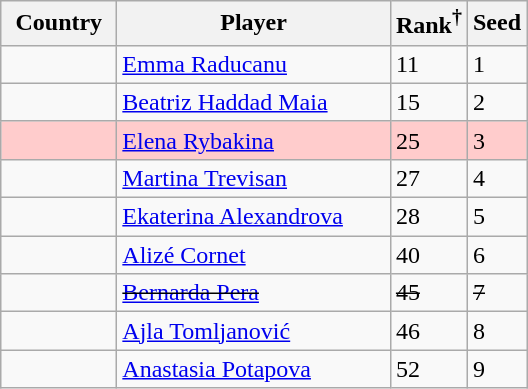<table class="sortable wikitable nowrap">
<tr>
<th width="70">Country</th>
<th width="175">Player</th>
<th>Rank<sup>†</sup></th>
<th>Seed</th>
</tr>
<tr>
<td></td>
<td><a href='#'>Emma Raducanu</a></td>
<td>11</td>
<td>1</td>
</tr>
<tr>
<td></td>
<td><a href='#'>Beatriz Haddad Maia</a></td>
<td>15</td>
<td>2</td>
</tr>
<tr style="background:#fcc;">
<td></td>
<td><a href='#'>Elena Rybakina</a></td>
<td>25</td>
<td>3</td>
</tr>
<tr>
<td></td>
<td><a href='#'>Martina Trevisan</a></td>
<td>27</td>
<td>4</td>
</tr>
<tr>
<td></td>
<td><a href='#'>Ekaterina Alexandrova</a></td>
<td>28</td>
<td>5</td>
</tr>
<tr>
<td></td>
<td><a href='#'>Alizé Cornet</a></td>
<td>40</td>
<td>6</td>
</tr>
<tr>
<td><s></s></td>
<td><s><a href='#'>Bernarda Pera</a></s></td>
<td><s>45</s></td>
<td><s>7</s></td>
</tr>
<tr>
<td></td>
<td><a href='#'>Ajla Tomljanović</a></td>
<td>46</td>
<td>8</td>
</tr>
<tr>
<td></td>
<td><a href='#'>Anastasia Potapova</a></td>
<td>52</td>
<td>9</td>
</tr>
</table>
